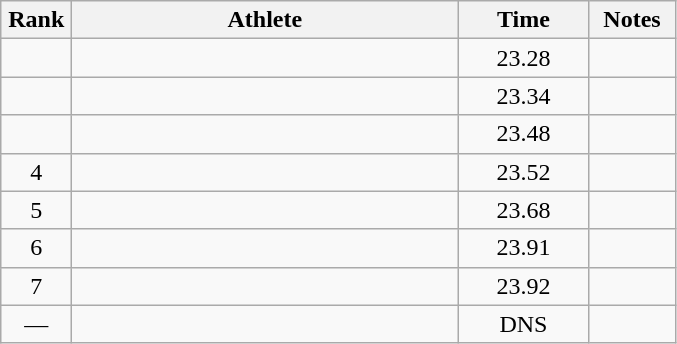<table class="wikitable" style="text-align:center">
<tr>
<th width=40>Rank</th>
<th width=250>Athlete</th>
<th width=80>Time</th>
<th width=50>Notes</th>
</tr>
<tr>
<td></td>
<td align=left></td>
<td>23.28</td>
<td></td>
</tr>
<tr>
<td></td>
<td align=left></td>
<td>23.34</td>
<td></td>
</tr>
<tr>
<td></td>
<td align=left></td>
<td>23.48</td>
<td></td>
</tr>
<tr>
<td>4</td>
<td align=left></td>
<td>23.52</td>
<td></td>
</tr>
<tr>
<td>5</td>
<td align=left></td>
<td>23.68</td>
<td></td>
</tr>
<tr>
<td>6</td>
<td align=left></td>
<td>23.91</td>
<td></td>
</tr>
<tr>
<td>7</td>
<td align=left></td>
<td>23.92</td>
<td></td>
</tr>
<tr>
<td>—</td>
<td align=left></td>
<td>DNS</td>
<td></td>
</tr>
</table>
